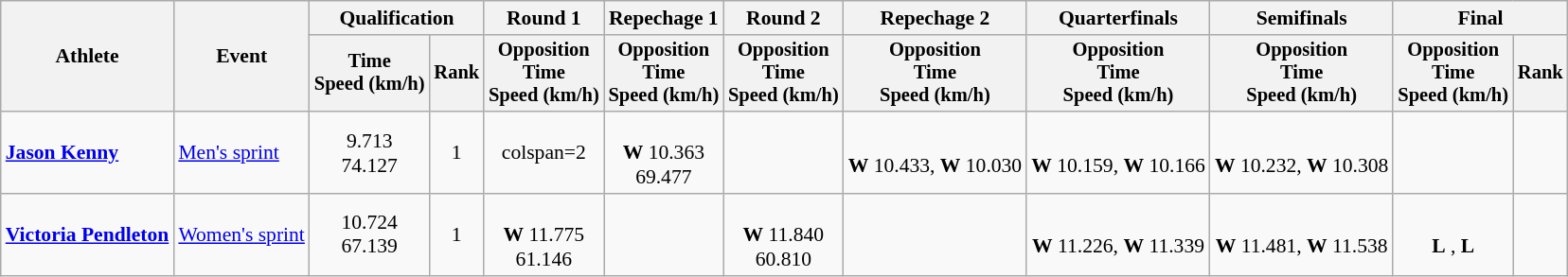<table class="wikitable" style="font-size:90%;">
<tr>
<th rowspan=2>Athlete</th>
<th rowspan=2>Event</th>
<th colspan="2">Qualification</th>
<th>Round 1</th>
<th>Repechage 1</th>
<th>Round 2</th>
<th>Repechage 2</th>
<th>Quarterfinals</th>
<th>Semifinals</th>
<th colspan=2>Final</th>
</tr>
<tr style="font-size:95%">
<th>Time<br>Speed (km/h)</th>
<th>Rank</th>
<th>Opposition<br>Time<br>Speed (km/h)</th>
<th>Opposition<br>Time<br>Speed (km/h)</th>
<th>Opposition<br>Time<br>Speed (km/h)</th>
<th>Opposition<br>Time<br>Speed (km/h)</th>
<th>Opposition<br>Time<br>Speed (km/h)</th>
<th>Opposition<br>Time<br>Speed (km/h)</th>
<th>Opposition<br>Time<br>Speed (km/h)</th>
<th>Rank</th>
</tr>
<tr align=center>
<td align=left><strong><a href='#'>Jason Kenny</a></strong></td>
<td align=left><a href='#'>Men's sprint</a></td>
<td>9.713 <br>74.127</td>
<td>1</td>
<td>colspan=2 </td>
<td><br><strong>W</strong> 10.363<br>69.477</td>
<td></td>
<td><br><strong>W</strong> 10.433, <strong>W</strong> 10.030</td>
<td><br><strong>W</strong> 10.159, <strong>W</strong> 10.166</td>
<td><br><strong>W</strong> 10.232, <strong>W</strong> 10.308</td>
<td></td>
</tr>
<tr align=center>
<td align=left><strong><a href='#'>Victoria Pendleton</a></strong></td>
<td align=left><a href='#'>Women's sprint</a></td>
<td>10.724 <br> 67.139</td>
<td>1</td>
<td><br><strong>W</strong> 11.775<br>61.146</td>
<td></td>
<td><br><strong>W</strong> 11.840 <br> 60.810</td>
<td></td>
<td><br><strong>W</strong> 11.226, <strong>W</strong> 11.339</td>
<td><br><strong>W</strong> 11.481, <strong>W</strong> 11.538</td>
<td><br><strong>L</strong> , <strong>L</strong></td>
<td></td>
</tr>
</table>
